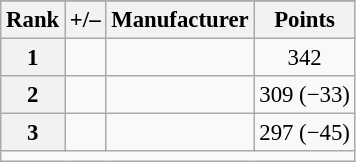<table class="wikitable sortable" style="font-size: 95%;">
<tr>
</tr>
<tr>
<th scope="col">Rank</th>
<th scope="col">+/–</th>
<th scope="col">Manufacturer</th>
<th scope="col">Points</th>
</tr>
<tr>
<th scope="row">1</th>
<td align="left"></td>
<td></td>
<td align="center">342</td>
</tr>
<tr>
<th scope="row">2</th>
<td align="left"></td>
<td></td>
<td align="center">309 (−33)</td>
</tr>
<tr>
<th scope="row">3</th>
<td align="left"></td>
<td></td>
<td align="center">297 (−45)</td>
</tr>
<tr class="sortbottom">
<td colspan="9"></td>
</tr>
</table>
